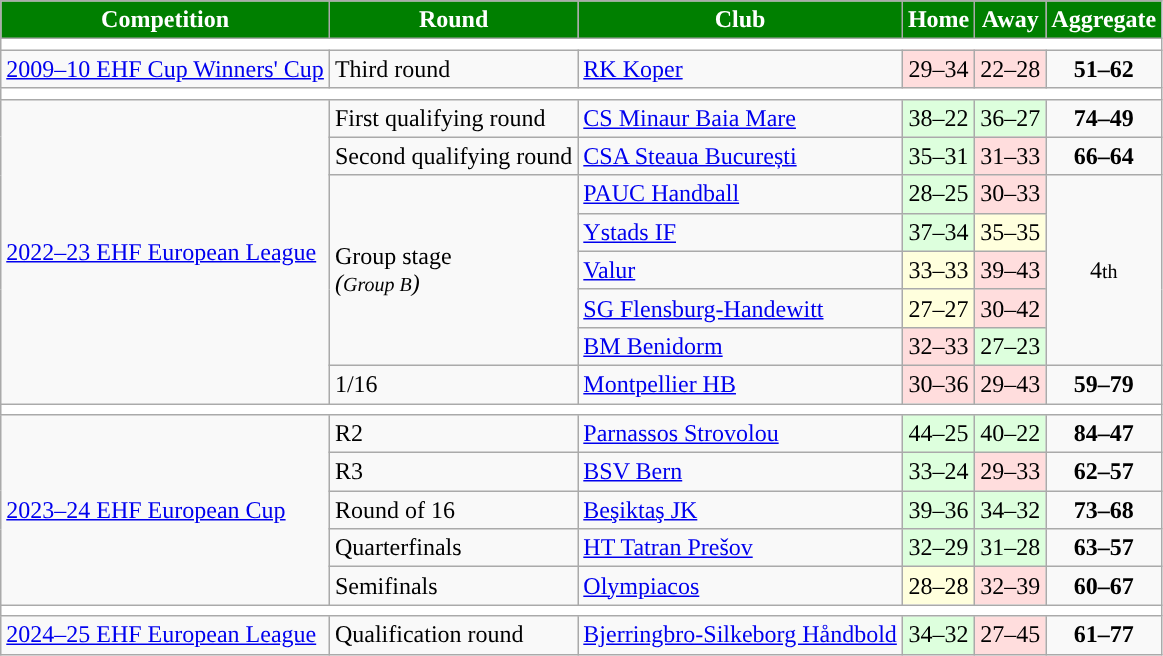<table class="wikitable collapsible collapsed" align=center>
<tr>
<th style="color:#FFFFFF; background:#007F00">Competition</th>
<th style="color:#FFFFFF; background:#007F00">Round</th>
<th style="color:#FFFFFF; background:#007F00">Club</th>
<th style="color:#FFFFFF; background:#007F00">Home</th>
<th style="color:#FFFFFF; background:#007F00">Away</th>
<th style="color:#FFFFFF; background:#007F00">Aggregate</th>
</tr>
<tr>
<td colspan=7 style="text-align: center;" bgcolor=white></td>
</tr>
<tr>
<td rowspan=1><a href='#'>2009–10 EHF Cup Winners' Cup</a></td>
<td>Third round</td>
<td> <a href='#'>RK Koper</a></td>
<td style="text-align:center; background:#fdd;">29–34</td>
<td style="text-align:center; background:#fdd;">22–28</td>
<td style="text-align:center;"><strong>51–62</strong></td>
</tr>
<tr>
<td colspan=7 style="text-align: center;" bgcolor=white></td>
</tr>
<tr>
<td rowspan=8><a href='#'>2022–23 EHF European League</a></td>
<td>First qualifying round</td>
<td> <a href='#'>CS Minaur Baia Mare</a></td>
<td style="text-align:center; background:#dfd;">38–22</td>
<td style="text-align:center; background:#dfd;">36–27</td>
<td style="text-align:center;"><strong>74–49</strong></td>
</tr>
<tr>
<td>Second qualifying round</td>
<td> <a href='#'>CSA Steaua București</a></td>
<td style="text-align:center; background:#dfd;">35–31</td>
<td style="text-align:center; background:#fdd;">31–33</td>
<td style="text-align:center;"><strong>66–64</strong></td>
</tr>
<tr>
<td rowspan="5">Group stage<br><em>(<small>Group B</small>)</em></td>
<td> <a href='#'>PAUC Handball</a></td>
<td style="text-align:center; background:#dfd;">28–25</td>
<td style="text-align:center; background:#fdd;">30–33</td>
<td align=center rowspan=5>4<small>th</small></td>
</tr>
<tr>
<td> <a href='#'>Ystads IF</a></td>
<td style="text-align:center; background:#dfd;">37–34</td>
<td style="text-align:center; background:#ffd;">35–35</td>
</tr>
<tr>
<td> <a href='#'>Valur</a></td>
<td style="text-align:center; background:#ffd;">33–33</td>
<td style="text-align:center; background:#fdd;">39–43</td>
</tr>
<tr>
<td> <a href='#'>SG Flensburg-Handewitt</a></td>
<td style="text-align:center; background:#ffd;">27–27</td>
<td style="text-align:center; background:#fdd;">30–42</td>
</tr>
<tr>
<td> <a href='#'>BM Benidorm</a></td>
<td style="text-align:center; background:#fdd;">32–33</td>
<td style="text-align:center; background:#dfd;">27–23</td>
</tr>
<tr>
<td>1/16</td>
<td> <a href='#'>Montpellier HB</a></td>
<td style="text-align:center; background:#fdd;">30–36</td>
<td style="text-align:center; background:#fdd;">29–43</td>
<td style="text-align:center;"><strong>59–79</strong></td>
</tr>
<tr>
<td colspan=7 style="text-align: center;" bgcolor=white></td>
</tr>
<tr>
<td rowspan=5><a href='#'>2023–24 EHF European Cup</a></td>
<td>R2</td>
<td> <a href='#'>Parnassos Strovolou</a></td>
<td style="text-align:center; background:#dfd;">44–25</td>
<td style="text-align:center; background:#dfd;">40–22</td>
<td style="text-align:center;"><strong>84–47</strong></td>
</tr>
<tr>
<td>R3</td>
<td> <a href='#'>BSV Bern</a></td>
<td style="text-align:center; background:#dfd;">33–24</td>
<td style="text-align:center; background:#fdd;">29–33</td>
<td style="text-align:center;"><strong>62–57</strong></td>
</tr>
<tr>
<td>Round of 16</td>
<td> <a href='#'>Beşiktaş JK</a></td>
<td style="text-align:center; background:#dfd;">39–36</td>
<td style="text-align:center; background:#dfd;">34–32</td>
<td style="text-align:center;"><strong>73–68</strong></td>
</tr>
<tr>
<td>Quarterfinals</td>
<td> <a href='#'>HT Tatran Prešov</a></td>
<td style="text-align:center; background:#dfd;">32–29</td>
<td style="text-align:center; background:#dfd;">31–28</td>
<td style="text-align:center;"><strong>63–57</strong></td>
</tr>
<tr>
<td>Semifinals</td>
<td> <a href='#'>Olympiacos</a></td>
<td style="text-align:center; background:#ffd;">28–28</td>
<td style="text-align:center; background:#fdd;">32–39</td>
<td style="text-align:center;"><strong>60–67</strong></td>
</tr>
<tr>
<td colspan=7 style="text-align: center;" bgcolor=white></td>
</tr>
<tr>
<td rowspan=1><a href='#'>2024–25 EHF European League</a></td>
<td>Qualification round</td>
<td> <a href='#'>Bjerringbro-Silkeborg Håndbold</a></td>
<td style="text-align:center; background:#dfd;">34–32</td>
<td style="text-align:center; background:#fdd;">27–45</td>
<td style="text-align:center;"><strong>61–77</strong></td>
</tr>
</table>
